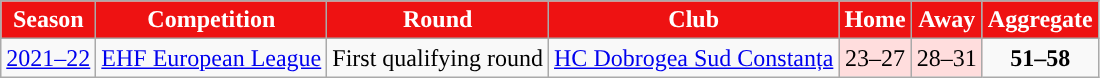<table class="wikitable" style="text-align: left">
<tr>
<th style="color:white; background:#EE1212">Season</th>
<th style="color:white; background:#EE1212">Competition</th>
<th style="color:white; background:#EE1212">Round</th>
<th style="color:white; background:#EE1212">Club</th>
<th style="color:white; background:#EE1212">Home</th>
<th style="color:white; background:#EE1212">Away</th>
<th style="color:white; background:#EE1212">Aggregate</th>
</tr>
<tr>
<td><a href='#'>2021–22</a></td>
<td><a href='#'>EHF European League</a></td>
<td>First qualifying round</td>
<td> <a href='#'>HC Dobrogea Sud Constanța</a></td>
<td style="text-align:center; background:#fdd;">23–27</td>
<td style="text-align:center; background:#fdd;">28–31</td>
<td style="text-align:center;"><strong>51–58</strong></td>
</tr>
</table>
